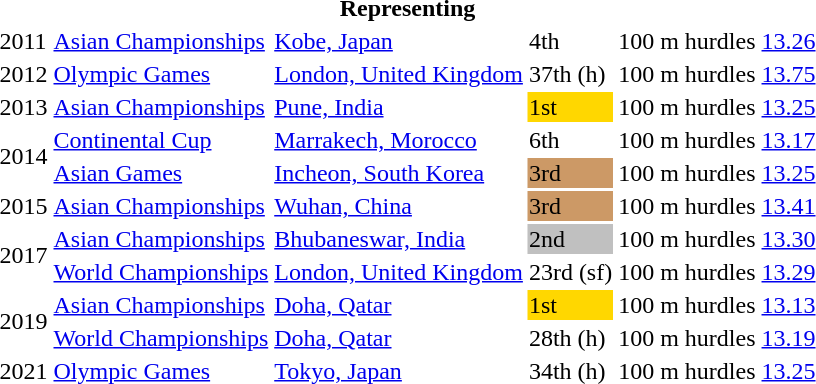<table>
<tr>
<th colspan="6">Representing </th>
</tr>
<tr>
<td>2011</td>
<td><a href='#'>Asian Championships</a></td>
<td><a href='#'>Kobe, Japan</a></td>
<td>4th</td>
<td>100 m hurdles</td>
<td><a href='#'>13.26</a></td>
</tr>
<tr>
<td>2012</td>
<td><a href='#'>Olympic Games</a></td>
<td><a href='#'>London, United Kingdom</a></td>
<td>37th (h)</td>
<td>100 m hurdles</td>
<td><a href='#'>13.75</a></td>
</tr>
<tr>
<td>2013</td>
<td><a href='#'>Asian Championships</a></td>
<td><a href='#'>Pune, India</a></td>
<td bgcolor=gold>1st</td>
<td>100 m hurdles</td>
<td><a href='#'>13.25</a></td>
</tr>
<tr>
<td rowspan=2>2014</td>
<td><a href='#'>Continental Cup</a></td>
<td><a href='#'>Marrakech, Morocco</a></td>
<td>6th</td>
<td>100 m hurdles</td>
<td><a href='#'>13.17</a></td>
</tr>
<tr>
<td><a href='#'>Asian Games</a></td>
<td><a href='#'>Incheon, South Korea</a></td>
<td bgcolor=cc9966>3rd</td>
<td>100 m hurdles</td>
<td><a href='#'>13.25</a></td>
</tr>
<tr>
<td>2015</td>
<td><a href='#'>Asian Championships</a></td>
<td><a href='#'>Wuhan, China</a></td>
<td bgcolor=cc9966>3rd</td>
<td>100 m hurdles</td>
<td><a href='#'>13.41</a></td>
</tr>
<tr>
<td rowspan=2>2017</td>
<td><a href='#'>Asian Championships</a></td>
<td><a href='#'>Bhubaneswar, India</a></td>
<td bgcolor=silver>2nd</td>
<td>100 m hurdles</td>
<td><a href='#'>13.30</a></td>
</tr>
<tr>
<td><a href='#'>World Championships</a></td>
<td><a href='#'>London, United Kingdom</a></td>
<td>23rd (sf)</td>
<td>100 m hurdles</td>
<td><a href='#'>13.29</a></td>
</tr>
<tr>
<td rowspan=2>2019</td>
<td><a href='#'>Asian Championships</a></td>
<td><a href='#'>Doha, Qatar</a></td>
<td bgcolor=gold>1st</td>
<td>100 m hurdles</td>
<td><a href='#'>13.13</a></td>
</tr>
<tr>
<td><a href='#'>World Championships</a></td>
<td><a href='#'>Doha, Qatar</a></td>
<td>28th (h)</td>
<td>100 m hurdles</td>
<td><a href='#'>13.19</a></td>
</tr>
<tr>
<td>2021</td>
<td><a href='#'>Olympic Games</a></td>
<td><a href='#'>Tokyo, Japan</a></td>
<td>34th (h)</td>
<td>100 m hurdles</td>
<td><a href='#'>13.25</a></td>
</tr>
</table>
